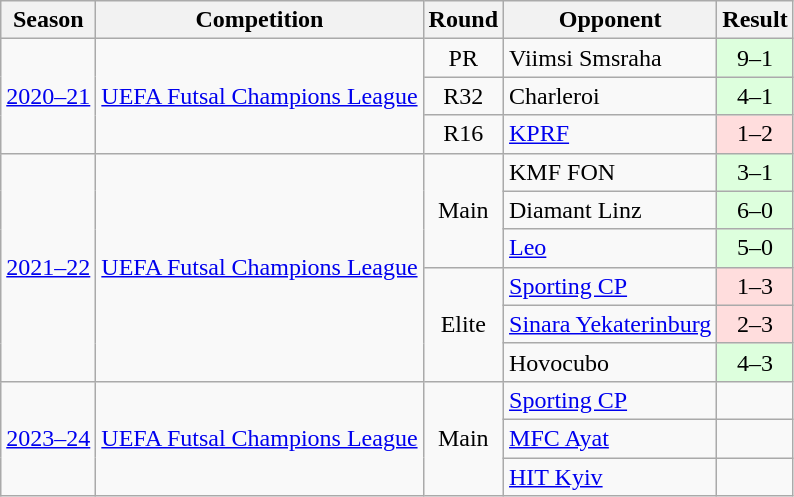<table class="wikitable">
<tr>
<th>Season</th>
<th>Competition</th>
<th>Round</th>
<th>Opponent</th>
<th>Result</th>
</tr>
<tr>
<td rowspan="3"><a href='#'>2020–21</a></td>
<td rowspan="3"><a href='#'>UEFA Futsal Champions League</a></td>
<td style="text-align:center;">PR</td>
<td> Viimsi Smsraha</td>
<td style="text-align:center;" bgcolor="ddffdd">9–1</td>
</tr>
<tr>
<td style="text-align:center;">R32</td>
<td> Charleroi</td>
<td style="text-align:center;" bgcolor="ddffdd">4–1</td>
</tr>
<tr>
<td style="text-align:center;">R16</td>
<td> <a href='#'>KPRF</a></td>
<td style="text-align:center;" bgcolor="ffdddd">1–2</td>
</tr>
<tr>
<td rowspan="6"><a href='#'>2021–22</a></td>
<td rowspan="6"><a href='#'>UEFA Futsal Champions League</a></td>
<td rowspan="3" style="text-align:center;">Main</td>
<td> KMF FON</td>
<td style="text-align:center;" bgcolor="ddffdd">3–1</td>
</tr>
<tr>
<td> Diamant Linz</td>
<td style="text-align:center;" bgcolor="ddffdd">6–0</td>
</tr>
<tr>
<td> <a href='#'>Leo</a></td>
<td style="text-align:center;" bgcolor="ddffdd">5–0</td>
</tr>
<tr>
<td rowspan="3" style="text-align:center;">Elite</td>
<td> <a href='#'>Sporting CP</a></td>
<td style="text-align:center;" bgcolor="ffdddd">1–3</td>
</tr>
<tr>
<td> <a href='#'>Sinara Yekaterinburg</a></td>
<td style="text-align:center;" bgcolor="ffdddd">2–3</td>
</tr>
<tr>
<td> Hovocubo</td>
<td style="text-align:center;" bgcolor="ddffdd">4–3</td>
</tr>
<tr>
<td rowspan="3"><a href='#'>2023–24</a></td>
<td rowspan="3"><a href='#'>UEFA Futsal Champions League</a></td>
<td rowspan="3" style="text-align:center;">Main</td>
<td> <a href='#'>Sporting CP</a></td>
<td style="text-align:center;" bgcolor=></td>
</tr>
<tr>
<td> <a href='#'>MFC Ayat</a></td>
<td style="text-align:center;" bgcolor=></td>
</tr>
<tr>
<td> <a href='#'>HIT Kyiv</a></td>
<td style="text-align:center;" bgcolor=></td>
</tr>
</table>
